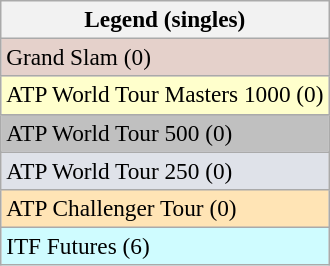<table class=wikitable style=font-size:97%>
<tr>
<th>Legend (singles)</th>
</tr>
<tr bgcolor=#e5d1cb>
<td>Grand Slam (0)</td>
</tr>
<tr bgcolor=ffffcc>
<td>ATP World Tour Masters 1000 (0)</td>
</tr>
<tr bgcolor=silver>
<td>ATP World Tour 500 (0)</td>
</tr>
<tr bgcolor=#dfe2e9>
<td>ATP World Tour 250 (0)</td>
</tr>
<tr bgcolor=moccasin>
<td>ATP Challenger Tour (0)</td>
</tr>
<tr bgcolor=CFFCFF>
<td>ITF Futures (6)</td>
</tr>
</table>
